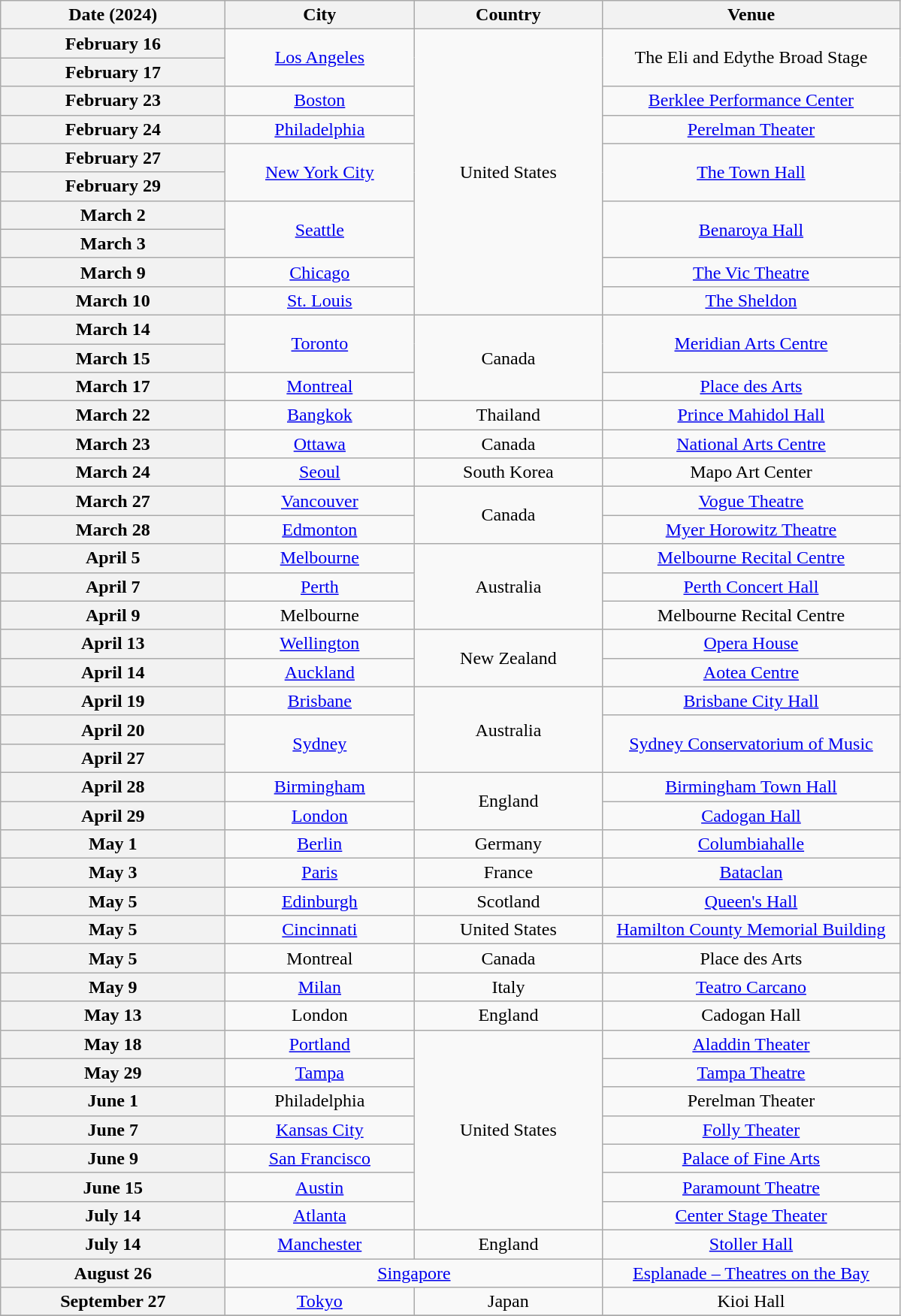<table class="wikitable plainrowheaders" style="text-align:center;">
<tr>
<th scope="col" style="width:12em;">Date (2024)</th>
<th scope="col" style="width:10em;">City</th>
<th scope="col" style="width:10em;">Country</th>
<th scope="col" style="width:16em;">Venue</th>
</tr>
<tr>
<th scope="row" style="text-align:center;">February 16</th>
<td rowspan="2"><a href='#'>Los Angeles</a></td>
<td rowspan="10">United States</td>
<td rowspan="2">The Eli and Edythe Broad Stage</td>
</tr>
<tr>
<th scope="row" style="text-align:center;">February 17</th>
</tr>
<tr>
<th scope="row" style="text-align:center;">February 23</th>
<td><a href='#'>Boston</a></td>
<td><a href='#'>Berklee Performance Center</a></td>
</tr>
<tr>
<th scope="row" style="text-align:center;">February 24</th>
<td><a href='#'>Philadelphia</a></td>
<td><a href='#'>Perelman Theater</a></td>
</tr>
<tr>
<th scope="row" style="text-align:center;">February 27</th>
<td rowspan="2"><a href='#'>New York City</a></td>
<td rowspan="2"><a href='#'>The Town Hall</a></td>
</tr>
<tr>
<th scope="row" style="text-align:center;">February 29</th>
</tr>
<tr>
<th scope="row" style="text-align:center;">March 2</th>
<td rowspan="2"><a href='#'>Seattle</a></td>
<td rowspan="2"><a href='#'>Benaroya Hall</a></td>
</tr>
<tr>
<th scope="row" style="text-align:center;">March 3</th>
</tr>
<tr>
<th scope="row" style="text-align:center;">March 9</th>
<td><a href='#'>Chicago</a></td>
<td><a href='#'>The Vic Theatre</a></td>
</tr>
<tr>
<th scope="row" style="text-align:center;">March 10</th>
<td><a href='#'>St. Louis</a></td>
<td><a href='#'>The Sheldon</a></td>
</tr>
<tr>
<th scope="row" style="text-align:center;">March 14</th>
<td rowspan="2"><a href='#'>Toronto</a></td>
<td rowspan="3">Canada</td>
<td rowspan="2"><a href='#'>Meridian Arts Centre</a></td>
</tr>
<tr>
<th scope="row" style="text-align:center;">March 15</th>
</tr>
<tr>
<th scope="row" style="text-align:center;">March 17</th>
<td><a href='#'>Montreal</a></td>
<td><a href='#'>Place des Arts</a></td>
</tr>
<tr>
<th scope="row" style="text-align:center;">March 22</th>
<td><a href='#'>Bangkok</a></td>
<td>Thailand</td>
<td><a href='#'>Prince Mahidol Hall</a></td>
</tr>
<tr>
<th scope="row" style="text-align:center;">March 23</th>
<td><a href='#'>Ottawa</a></td>
<td>Canada</td>
<td><a href='#'>National Arts Centre</a></td>
</tr>
<tr>
<th scope="row" style="text-align:center;">March 24</th>
<td><a href='#'>Seoul</a></td>
<td>South Korea</td>
<td>Mapo Art Center</td>
</tr>
<tr>
<th scope="row" style="text-align:center;">March 27</th>
<td><a href='#'>Vancouver</a></td>
<td rowspan="2">Canada</td>
<td><a href='#'>Vogue Theatre</a></td>
</tr>
<tr>
<th scope="row" style="text-align:center;">March 28</th>
<td><a href='#'>Edmonton</a></td>
<td><a href='#'>Myer Horowitz Theatre</a></td>
</tr>
<tr>
<th scope="row" style="text-align:center;">April 5</th>
<td><a href='#'>Melbourne</a></td>
<td rowspan="3">Australia</td>
<td><a href='#'>Melbourne Recital Centre</a></td>
</tr>
<tr>
<th scope="row" style="text-align:center;">April 7</th>
<td><a href='#'>Perth</a></td>
<td><a href='#'>Perth Concert Hall</a></td>
</tr>
<tr>
<th scope="row" style="text-align:center;">April 9</th>
<td>Melbourne</td>
<td>Melbourne Recital Centre</td>
</tr>
<tr>
<th scope="row" style="text-align:center;">April 13</th>
<td><a href='#'>Wellington</a></td>
<td rowspan="2">New Zealand</td>
<td><a href='#'>Opera House</a></td>
</tr>
<tr>
<th scope="row" style="text-align:center;">April 14</th>
<td><a href='#'>Auckland</a></td>
<td><a href='#'>Aotea Centre</a></td>
</tr>
<tr>
<th scope="row" style="text-align:center;">April 19</th>
<td><a href='#'>Brisbane</a></td>
<td rowspan="3">Australia</td>
<td><a href='#'>Brisbane City Hall</a></td>
</tr>
<tr>
<th scope="row" style="text-align:center;">April 20</th>
<td rowspan="2"><a href='#'>Sydney</a></td>
<td rowspan="2"><a href='#'>Sydney Conservatorium of Music</a></td>
</tr>
<tr>
<th scope="row" style="text-align:center;">April 27</th>
</tr>
<tr>
<th scope="row" style="text-align:center;">April 28</th>
<td><a href='#'>Birmingham</a></td>
<td rowspan="2">England</td>
<td><a href='#'>Birmingham Town Hall</a></td>
</tr>
<tr>
<th scope="row" style="text-align:center;">April 29</th>
<td><a href='#'>London</a></td>
<td><a href='#'>Cadogan Hall</a></td>
</tr>
<tr>
<th scope="row" style="text-align:center;">May 1</th>
<td><a href='#'>Berlin</a></td>
<td>Germany</td>
<td><a href='#'>Columbiahalle</a></td>
</tr>
<tr>
<th scope="row" style="text-align:center;">May 3</th>
<td><a href='#'>Paris</a></td>
<td>France</td>
<td><a href='#'>Bataclan</a></td>
</tr>
<tr>
<th scope="row" style="text-align:center;">May 5</th>
<td><a href='#'>Edinburgh</a></td>
<td>Scotland</td>
<td><a href='#'>Queen's Hall</a></td>
</tr>
<tr>
<th scope="row" style="text-align:center;">May 5</th>
<td><a href='#'>Cincinnati</a></td>
<td>United States</td>
<td><a href='#'>Hamilton County Memorial Building</a></td>
</tr>
<tr>
<th scope="row" style="text-align:center;">May 5</th>
<td>Montreal</td>
<td>Canada</td>
<td>Place des Arts</td>
</tr>
<tr>
<th scope="row" style="text-align:center;">May 9</th>
<td><a href='#'>Milan</a></td>
<td>Italy</td>
<td><a href='#'>Teatro Carcano</a></td>
</tr>
<tr>
<th scope="row" style="text-align:center;">May 13</th>
<td>London</td>
<td>England</td>
<td>Cadogan Hall</td>
</tr>
<tr>
<th scope="row" style="text-align:center;">May 18</th>
<td><a href='#'>Portland</a></td>
<td rowspan="7">United States</td>
<td><a href='#'>Aladdin Theater</a></td>
</tr>
<tr>
<th scope="row" style="text-align:center;">May 29</th>
<td><a href='#'>Tampa</a></td>
<td><a href='#'>Tampa Theatre</a></td>
</tr>
<tr>
<th scope="row" style="text-align:center;">June 1</th>
<td>Philadelphia</td>
<td>Perelman Theater</td>
</tr>
<tr>
<th scope="row" style="text-align:center;">June 7</th>
<td><a href='#'>Kansas City</a></td>
<td><a href='#'>Folly Theater</a></td>
</tr>
<tr>
<th scope="row" style="text-align:center;">June 9</th>
<td><a href='#'>San Francisco</a></td>
<td><a href='#'>Palace of Fine Arts</a></td>
</tr>
<tr>
<th scope="row" style="text-align:center;">June 15</th>
<td><a href='#'>Austin</a></td>
<td><a href='#'>Paramount Theatre</a></td>
</tr>
<tr>
<th scope="row" style="text-align:center;">July 14</th>
<td><a href='#'>Atlanta</a></td>
<td><a href='#'>Center Stage Theater</a></td>
</tr>
<tr>
<th scope="row" style="text-align:center;">July 14</th>
<td><a href='#'>Manchester</a></td>
<td>England</td>
<td><a href='#'>Stoller Hall</a></td>
</tr>
<tr>
<th scope="row" style="text-align:center;">August 26</th>
<td colspan="2"><a href='#'>Singapore</a></td>
<td><a href='#'>Esplanade – Theatres on the Bay</a></td>
</tr>
<tr>
<th scope="row" style="text-align:center;">September 27</th>
<td><a href='#'>Tokyo</a></td>
<td>Japan</td>
<td>Kioi Hall</td>
</tr>
<tr>
</tr>
</table>
